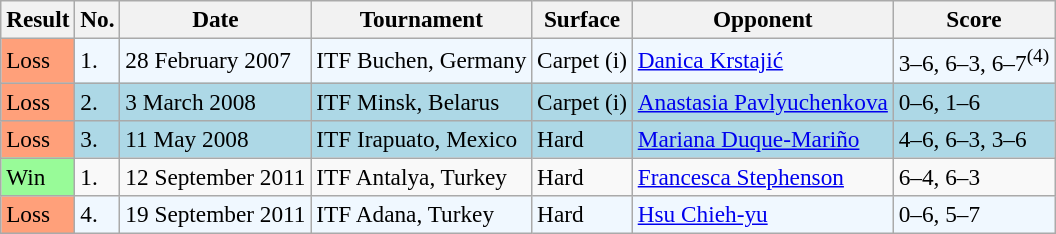<table class="sortable wikitable" style=font-size:97%>
<tr>
<th>Result</th>
<th>No.</th>
<th>Date</th>
<th>Tournament</th>
<th>Surface</th>
<th>Opponent</th>
<th class="unsortable">Score</th>
</tr>
<tr style="background:#f0f8ff;">
<td bgcolor="FFA07A">Loss</td>
<td>1.</td>
<td>28 February 2007</td>
<td>ITF Buchen, Germany</td>
<td>Carpet (i)</td>
<td> <a href='#'>Danica Krstajić</a></td>
<td>3–6, 6–3, 6–7<sup>(4)</sup></td>
</tr>
<tr style="background:lightblue;">
<td bgcolor="FFA07A">Loss</td>
<td>2.</td>
<td>3 March 2008</td>
<td>ITF Minsk, Belarus</td>
<td>Carpet (i)</td>
<td> <a href='#'>Anastasia Pavlyuchenkova</a></td>
<td>0–6, 1–6</td>
</tr>
<tr style="background:lightblue;">
<td bgcolor="FFA07A">Loss</td>
<td>3.</td>
<td>11 May 2008</td>
<td>ITF Irapuato, Mexico</td>
<td>Hard</td>
<td> <a href='#'>Mariana Duque-Mariño</a></td>
<td>4–6, 6–3, 3–6</td>
</tr>
<tr>
<td bgcolor=98FB98>Win</td>
<td>1.</td>
<td>12 September 2011</td>
<td>ITF Antalya, Turkey</td>
<td>Hard</td>
<td> <a href='#'>Francesca Stephenson</a></td>
<td>6–4, 6–3</td>
</tr>
<tr style="background:#f0f8ff;">
<td bgcolor="FFA07A">Loss</td>
<td>4.</td>
<td>19 September 2011</td>
<td>ITF Adana, Turkey</td>
<td>Hard</td>
<td> <a href='#'>Hsu Chieh-yu</a></td>
<td>0–6, 5–7</td>
</tr>
</table>
